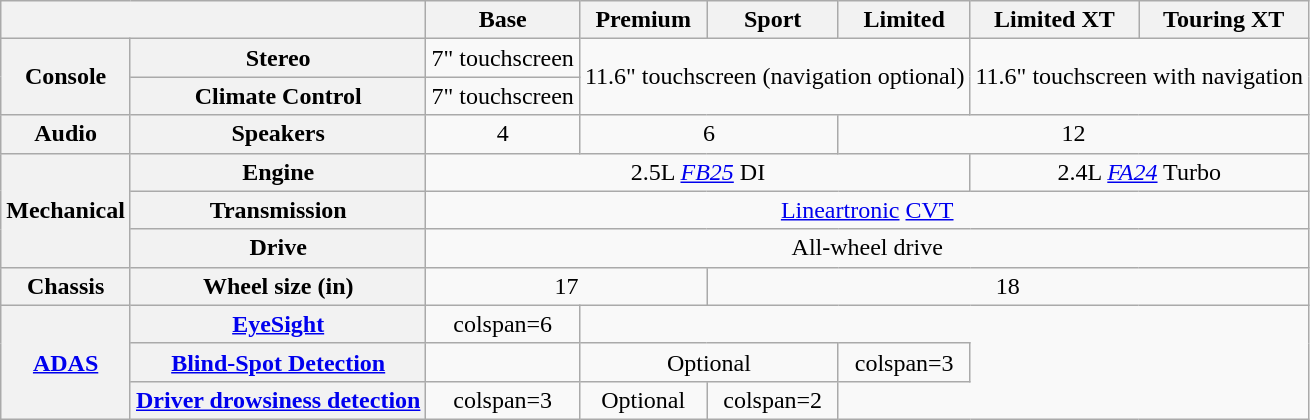<table class=wikitable style="text-align:center;font-size:100%;">
<tr>
<th colspan=2> </th>
<th>Base</th>
<th>Premium</th>
<th>Sport</th>
<th>Limited</th>
<th>Limited XT</th>
<th>Touring XT</th>
</tr>
<tr>
<th rowspan=2>Console</th>
<th>Stereo</th>
<td>7" touchscreen</td>
<td rowspan=2 colspan=3>11.6" touchscreen (navigation optional)</td>
<td rowspan=2 colspan=2>11.6" touchscreen with navigation</td>
</tr>
<tr>
<th>Climate Control</th>
<td>7" touchscreen</td>
</tr>
<tr>
<th>Audio</th>
<th>Speakers</th>
<td>4</td>
<td colspan=2>6</td>
<td colspan=3>12</td>
</tr>
<tr>
<th rowspan=3>Mechanical</th>
<th>Engine</th>
<td colspan=4>2.5L <a href='#'><em>FB25</em></a> DI</td>
<td colspan=2>2.4L <a href='#'><em>FA24</em></a> Turbo</td>
</tr>
<tr>
<th>Transmission</th>
<td colspan=6><a href='#'>Lineartronic</a> <a href='#'>CVT</a></td>
</tr>
<tr>
<th>Drive</th>
<td colspan=6>All-wheel drive</td>
</tr>
<tr>
<th>Chassis</th>
<th>Wheel size (in)</th>
<td colspan=2>17</td>
<td colspan=4>18</td>
</tr>
<tr>
<th rowspan=3><a href='#'>ADAS</a></th>
<th><a href='#'>EyeSight</a></th>
<td>colspan=6 </td>
</tr>
<tr>
<th><a href='#'>Blind-Spot Detection</a></th>
<td></td>
<td colspan=2>Optional</td>
<td>colspan=3 </td>
</tr>
<tr>
<th><a href='#'>Driver drowsiness detection</a></th>
<td>colspan=3 </td>
<td colspan=1>Optional</td>
<td>colspan=2 </td>
</tr>
</table>
